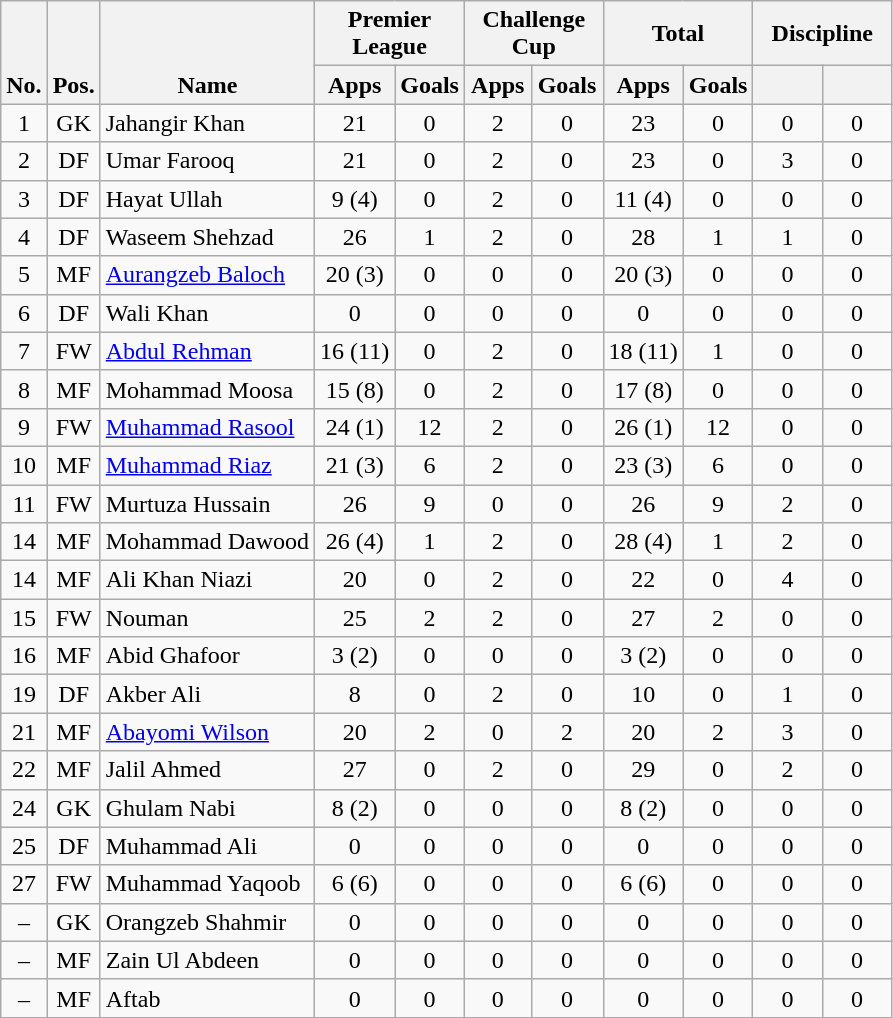<table class="wikitable" style="text-align:center">
<tr>
<th rowspan="2" style="vertical-align:bottom;">No.</th>
<th rowspan="2" style="vertical-align:bottom;">Pos.</th>
<th rowspan="2" style="vertical-align:bottom;">Name</th>
<th colspan="2" style="width:85px;">Premier League</th>
<th colspan="2" style="width:85px;">Challenge Cup</th>
<th colspan="2" style="width:85px;">Total</th>
<th colspan="2" style="width:85px;">Discipline</th>
</tr>
<tr>
<th>Apps</th>
<th>Goals</th>
<th>Apps</th>
<th>Goals</th>
<th>Apps</th>
<th>Goals</th>
<th></th>
<th></th>
</tr>
<tr>
<td>1</td>
<td>GK</td>
<td align="left"> Jahangir Khan</td>
<td>21</td>
<td>0</td>
<td>2</td>
<td>0</td>
<td>23</td>
<td>0</td>
<td>0</td>
<td>0</td>
</tr>
<tr>
<td>2</td>
<td>DF</td>
<td align="left"> Umar Farooq</td>
<td>21</td>
<td>0</td>
<td>2</td>
<td>0</td>
<td>23</td>
<td>0</td>
<td>3</td>
<td>0</td>
</tr>
<tr>
<td>3</td>
<td>DF</td>
<td align="left"> Hayat Ullah</td>
<td>9 (4)</td>
<td>0</td>
<td>2</td>
<td>0</td>
<td>11 (4)</td>
<td>0</td>
<td>0</td>
<td>0</td>
</tr>
<tr>
<td>4</td>
<td>DF</td>
<td align="left"> Waseem Shehzad</td>
<td>26</td>
<td>1</td>
<td>2</td>
<td>0</td>
<td>28</td>
<td>1</td>
<td>1</td>
<td>0</td>
</tr>
<tr>
<td>5</td>
<td>MF</td>
<td align="left"> <a href='#'>Aurangzeb Baloch</a></td>
<td>20 (3)</td>
<td>0</td>
<td>0</td>
<td>0</td>
<td>20 (3)</td>
<td>0</td>
<td>0</td>
<td>0</td>
</tr>
<tr>
<td>6</td>
<td>DF</td>
<td align="left"> Wali Khan</td>
<td>0</td>
<td>0</td>
<td>0</td>
<td>0</td>
<td>0</td>
<td>0</td>
<td>0</td>
<td>0</td>
</tr>
<tr>
<td>7</td>
<td>FW</td>
<td align="left"> <a href='#'>Abdul Rehman</a></td>
<td>16 (11)</td>
<td>0</td>
<td>2</td>
<td>0</td>
<td>18 (11)</td>
<td>1</td>
<td>0</td>
<td>0</td>
</tr>
<tr>
<td>8</td>
<td>MF</td>
<td align="left"> Mohammad Moosa</td>
<td>15 (8)</td>
<td>0</td>
<td>2</td>
<td>0</td>
<td>17 (8)</td>
<td>0</td>
<td>0</td>
<td>0</td>
</tr>
<tr>
<td>9</td>
<td>FW</td>
<td align="left"> <a href='#'>Muhammad Rasool</a></td>
<td>24 (1)</td>
<td>12</td>
<td>2</td>
<td>0</td>
<td>26 (1)</td>
<td>12</td>
<td>0</td>
<td>0</td>
</tr>
<tr>
<td>10</td>
<td>MF</td>
<td align="left"> <a href='#'>Muhammad Riaz</a></td>
<td>21 (3)</td>
<td>6</td>
<td>2</td>
<td>0</td>
<td>23 (3)</td>
<td>6</td>
<td>0</td>
<td>0</td>
</tr>
<tr>
<td>11</td>
<td>FW</td>
<td align="left"> Murtuza Hussain</td>
<td>26</td>
<td>9</td>
<td>0</td>
<td>0</td>
<td>26</td>
<td>9</td>
<td>2</td>
<td>0</td>
</tr>
<tr>
<td>14</td>
<td>MF</td>
<td align="left"> Mohammad Dawood</td>
<td>26 (4)</td>
<td>1</td>
<td>2</td>
<td>0</td>
<td>28 (4)</td>
<td>1</td>
<td>2</td>
<td>0</td>
</tr>
<tr>
<td>14</td>
<td>MF</td>
<td align="left"> Ali Khan Niazi</td>
<td>20</td>
<td>0</td>
<td>2</td>
<td>0</td>
<td>22</td>
<td>0</td>
<td>4</td>
<td>0</td>
</tr>
<tr>
<td>15</td>
<td>FW</td>
<td align="left"> Nouman</td>
<td>25</td>
<td>2</td>
<td>2</td>
<td>0</td>
<td>27</td>
<td>2</td>
<td>0</td>
<td>0</td>
</tr>
<tr>
<td>16</td>
<td>MF</td>
<td align="left"> Abid Ghafoor</td>
<td>3 (2)</td>
<td>0</td>
<td>0</td>
<td>0</td>
<td>3 (2)</td>
<td>0</td>
<td>0</td>
<td>0</td>
</tr>
<tr>
<td>19</td>
<td>DF</td>
<td align="left"> Akber Ali</td>
<td>8</td>
<td>0</td>
<td>2</td>
<td>0</td>
<td>10</td>
<td>0</td>
<td>1</td>
<td>0</td>
</tr>
<tr>
<td>21</td>
<td>MF</td>
<td align="left"> <a href='#'>Abayomi Wilson</a></td>
<td>20</td>
<td>2</td>
<td>0</td>
<td>2</td>
<td>20</td>
<td>2</td>
<td>3</td>
<td>0</td>
</tr>
<tr>
<td>22</td>
<td>MF</td>
<td align="left"> Jalil Ahmed</td>
<td>27</td>
<td>0</td>
<td>2</td>
<td>0</td>
<td>29</td>
<td>0</td>
<td>2</td>
<td>0</td>
</tr>
<tr>
<td>24</td>
<td>GK</td>
<td align="left"> Ghulam Nabi</td>
<td>8 (2)</td>
<td>0</td>
<td>0</td>
<td>0</td>
<td>8 (2)</td>
<td>0</td>
<td>0</td>
<td>0</td>
</tr>
<tr>
<td>25</td>
<td>DF</td>
<td align="left"> Muhammad Ali</td>
<td>0</td>
<td>0</td>
<td>0</td>
<td>0</td>
<td>0</td>
<td>0</td>
<td>0</td>
<td>0</td>
</tr>
<tr>
<td>27</td>
<td>FW</td>
<td align="left"> Muhammad Yaqoob</td>
<td>6 (6)</td>
<td>0</td>
<td>0</td>
<td>0</td>
<td>6 (6)</td>
<td>0</td>
<td>0</td>
<td>0</td>
</tr>
<tr>
<td>–</td>
<td>GK</td>
<td align="left"> Orangzeb Shahmir</td>
<td>0</td>
<td>0</td>
<td>0</td>
<td>0</td>
<td>0</td>
<td>0</td>
<td>0</td>
<td>0</td>
</tr>
<tr>
<td>–</td>
<td>MF</td>
<td align="left"> Zain Ul Abdeen</td>
<td>0</td>
<td>0</td>
<td>0</td>
<td>0</td>
<td>0</td>
<td>0</td>
<td>0</td>
<td>0</td>
</tr>
<tr>
<td>–</td>
<td>MF</td>
<td align="left"> Aftab</td>
<td>0</td>
<td>0</td>
<td>0</td>
<td>0</td>
<td>0</td>
<td>0</td>
<td>0</td>
<td>0</td>
</tr>
</table>
